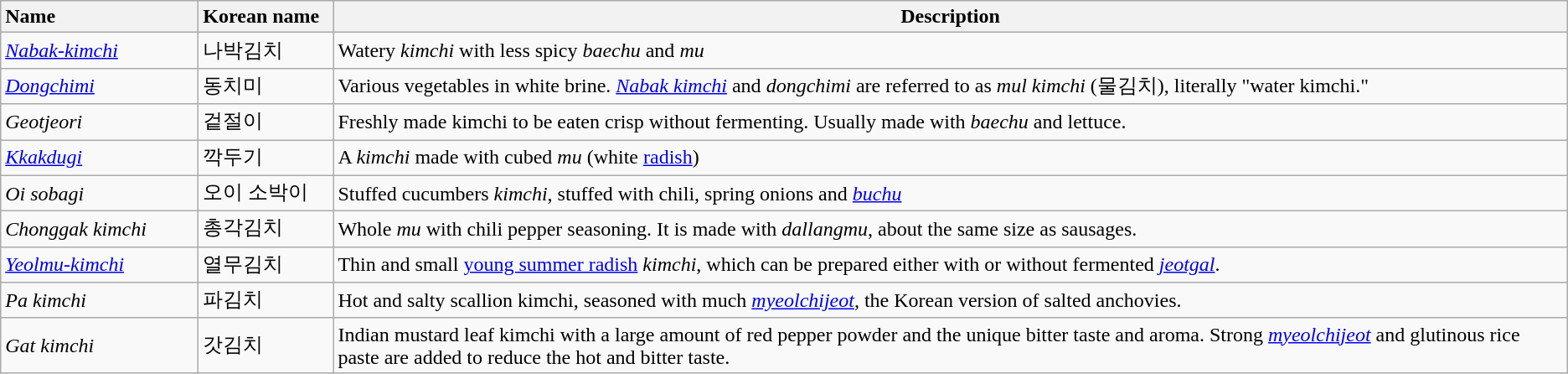<table class="wikitable">
<tr>
<th style="text-align:left; width:150px;">Name</th>
<th style="text-align:left; width:100px;">Korean name</th>
<th align="left">Description</th>
</tr>
<tr>
<td><em><a href='#'>Nabak-kimchi</a></em></td>
<td>나박김치</td>
<td>Watery <em>kimchi</em> with less spicy <em>baechu</em> and <em>mu</em></td>
</tr>
<tr>
<td><em><a href='#'>Dongchimi</a></em></td>
<td>동치미</td>
<td>Various vegetables in white brine. <em><a href='#'>Nabak kimchi</a></em> and <em>dongchimi</em> are referred to as <em>mul kimchi</em> (물김치), literally "water kimchi."</td>
</tr>
<tr>
<td><em>Geotjeori</em></td>
<td>겉절이</td>
<td>Freshly made kimchi to be eaten crisp without fermenting. Usually made with <em>baechu</em> and lettuce.</td>
</tr>
<tr>
<td><em><a href='#'>Kkakdugi</a></em></td>
<td>깍두기</td>
<td>A <em>kimchi</em> made with cubed <em>mu</em> (white <a href='#'>radish</a>)</td>
</tr>
<tr>
<td><em>Oi sobagi</em></td>
<td>오이 소박이</td>
<td>Stuffed cucumbers <em>kimchi</em>, stuffed with chili, spring onions and <a href='#'><em>buchu</em></a></td>
</tr>
<tr>
<td><em>Chonggak kimchi</em></td>
<td>총각김치</td>
<td>Whole <em>mu</em> with chili pepper seasoning. It is made with <em>dallangmu</em>, about the same size as sausages.</td>
</tr>
<tr>
<td><em><a href='#'>Yeolmu-kimchi</a></em></td>
<td>열무김치</td>
<td>Thin and small <a href='#'>young summer radish</a> <em>kimchi</em>, which can be prepared either with or without fermented <em><a href='#'>jeotgal</a></em>.</td>
</tr>
<tr>
<td><em>Pa kimchi</em></td>
<td>파김치</td>
<td>Hot and salty scallion kimchi, seasoned with much <em><a href='#'>myeolchijeot</a></em>, the Korean version of salted anchovies.</td>
</tr>
<tr>
<td><em>Gat kimchi</em></td>
<td>갓김치</td>
<td>Indian mustard leaf kimchi with a large amount of red pepper powder and the unique bitter taste and aroma. Strong <em><a href='#'>myeolchijeot</a></em> and glutinous rice paste are added to reduce the hot and bitter taste.</td>
</tr>
</table>
